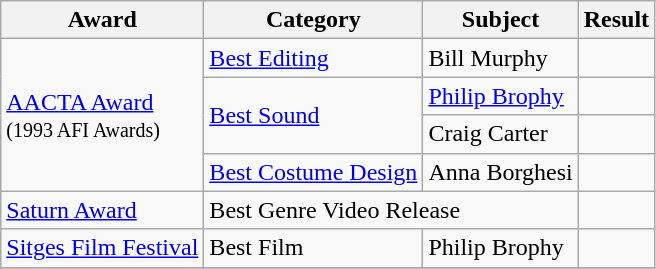<table class="wikitable">
<tr>
<th>Award</th>
<th>Category</th>
<th>Subject</th>
<th>Result</th>
</tr>
<tr>
<td rowspan=4><a href='#'>AACTA Award</a><br><small>(1993 AFI Awards)</small></td>
<td><a href='#'>Best Editing</a></td>
<td>Bill Murphy</td>
<td></td>
</tr>
<tr>
<td rowspan=2><a href='#'>Best Sound</a></td>
<td><a href='#'>Philip Brophy</a></td>
<td></td>
</tr>
<tr>
<td>Craig Carter</td>
<td></td>
</tr>
<tr>
<td><a href='#'>Best Costume Design</a></td>
<td>Anna Borghesi</td>
<td></td>
</tr>
<tr>
<td><a href='#'>Saturn Award</a></td>
<td colspan=2>Best Genre Video Release</td>
<td></td>
</tr>
<tr>
<td><a href='#'>Sitges Film Festival</a></td>
<td>Best Film</td>
<td>Philip Brophy</td>
<td></td>
</tr>
<tr>
</tr>
</table>
